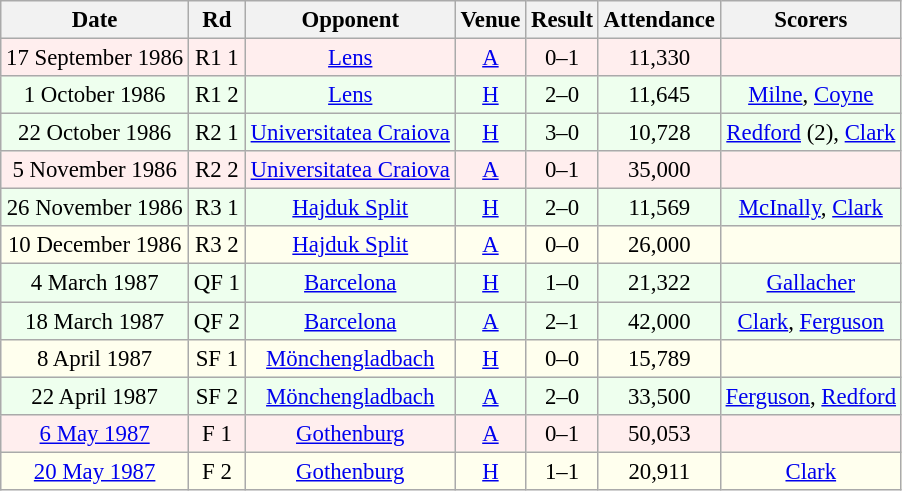<table class="wikitable sortable" style="font-size:95%; text-align:center">
<tr>
<th>Date</th>
<th>Rd</th>
<th>Opponent</th>
<th>Venue</th>
<th>Result</th>
<th>Attendance</th>
<th>Scorers</th>
</tr>
<tr style="background:#fee;">
<td>17 September 1986</td>
<td>R1 1</td>
<td> <a href='#'>Lens</a></td>
<td><a href='#'>A</a></td>
<td>0–1</td>
<td>11,330</td>
<td></td>
</tr>
<tr style="background:#efe;">
<td>1 October 1986</td>
<td>R1 2</td>
<td> <a href='#'>Lens</a></td>
<td><a href='#'>H</a></td>
<td>2–0</td>
<td>11,645</td>
<td><a href='#'>Milne</a>, <a href='#'>Coyne</a></td>
</tr>
<tr style="background:#efe;">
<td>22 October 1986</td>
<td>R2 1</td>
<td> <a href='#'>Universitatea Craiova</a></td>
<td><a href='#'>H</a></td>
<td>3–0</td>
<td>10,728</td>
<td><a href='#'>Redford</a> (2), <a href='#'>Clark</a></td>
</tr>
<tr style="background:#fee;">
<td>5 November 1986</td>
<td>R2 2</td>
<td> <a href='#'>Universitatea Craiova</a></td>
<td><a href='#'>A</a></td>
<td>0–1</td>
<td>35,000</td>
<td></td>
</tr>
<tr style="background:#efe;">
<td>26 November 1986</td>
<td>R3 1</td>
<td> <a href='#'>Hajduk Split</a></td>
<td><a href='#'>H</a></td>
<td>2–0</td>
<td>11,569</td>
<td><a href='#'>McInally</a>, <a href='#'>Clark</a></td>
</tr>
<tr style="background:#ffe;">
<td>10 December 1986</td>
<td>R3 2</td>
<td> <a href='#'>Hajduk Split</a> </td>
<td><a href='#'>A</a></td>
<td>0–0</td>
<td>26,000</td>
<td></td>
</tr>
<tr style="background:#efe;">
<td>4 March 1987</td>
<td>QF 1</td>
<td> <a href='#'>Barcelona</a></td>
<td><a href='#'>H</a></td>
<td>1–0</td>
<td>21,322</td>
<td><a href='#'>Gallacher</a></td>
</tr>
<tr style="background:#efe;">
<td>18 March 1987</td>
<td>QF 2</td>
<td> <a href='#'>Barcelona</a></td>
<td><a href='#'>A</a></td>
<td>2–1</td>
<td>42,000</td>
<td><a href='#'>Clark</a>, <a href='#'>Ferguson</a></td>
</tr>
<tr style="background:#ffe;">
<td>8 April 1987</td>
<td>SF 1</td>
<td> <a href='#'>Mönchengladbach</a></td>
<td><a href='#'>H</a></td>
<td>0–0</td>
<td>15,789</td>
<td></td>
</tr>
<tr style="background:#efe;">
<td>22 April 1987</td>
<td>SF 2</td>
<td> <a href='#'>Mönchengladbach</a></td>
<td><a href='#'>A</a></td>
<td>2–0</td>
<td>33,500</td>
<td><a href='#'>Ferguson</a>, <a href='#'>Redford</a></td>
</tr>
<tr style="background:#fee;">
<td><a href='#'>6 May 1987</a></td>
<td>F 1</td>
<td> <a href='#'>Gothenburg</a></td>
<td><a href='#'>A</a></td>
<td>0–1</td>
<td>50,053</td>
<td></td>
</tr>
<tr style="background:#ffe;">
<td><a href='#'>20 May 1987</a></td>
<td>F 2</td>
<td> <a href='#'>Gothenburg</a></td>
<td><a href='#'>H</a></td>
<td>1–1</td>
<td>20,911</td>
<td><a href='#'>Clark</a></td>
</tr>
</table>
